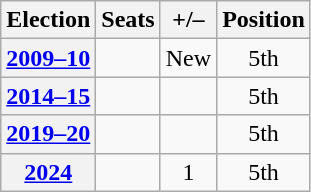<table class=wikitable style=text-align:center>
<tr>
<th><strong>Election</strong></th>
<th>Seats</th>
<th>+/–</th>
<th>Position</th>
</tr>
<tr>
<th><a href='#'>2009–10</a></th>
<td></td>
<td>New</td>
<td>5th</td>
</tr>
<tr>
<th><a href='#'>2014–15</a></th>
<td></td>
<td></td>
<td> 5th</td>
</tr>
<tr>
<th><a href='#'>2019–20</a></th>
<td></td>
<td></td>
<td> 5th</td>
</tr>
<tr>
<th><a href='#'>2024</a></th>
<td></td>
<td> 1</td>
<td> 5th</td>
</tr>
</table>
